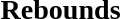<table width=100%>
<tr>
<td width=50% valign=top><br><h3>Rebounds</h3>


</td>
</tr>
</table>
